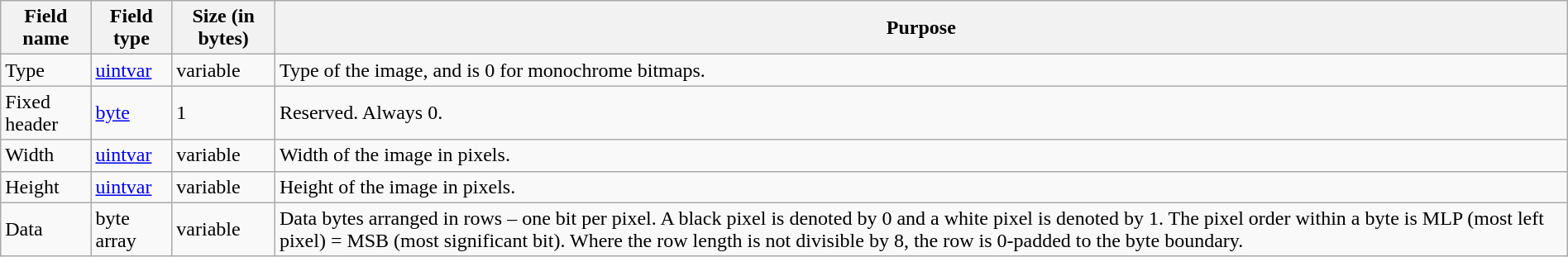<table class="wikitable" style="margin: 1em auto 1em auto">
<tr>
<th>Field name</th>
<th>Field type</th>
<th>Size (in bytes)</th>
<th>Purpose</th>
</tr>
<tr>
<td>Type</td>
<td><a href='#'>uintvar</a></td>
<td>variable</td>
<td>Type of the image, and is 0 for monochrome bitmaps.</td>
</tr>
<tr>
<td>Fixed header</td>
<td><a href='#'>byte</a></td>
<td>1</td>
<td>Reserved. Always 0.</td>
</tr>
<tr>
<td>Width</td>
<td><a href='#'>uintvar</a></td>
<td>variable</td>
<td>Width of the image in pixels.</td>
</tr>
<tr>
<td>Height</td>
<td><a href='#'>uintvar</a></td>
<td>variable</td>
<td>Height of the image in pixels.</td>
</tr>
<tr>
<td>Data</td>
<td>byte array</td>
<td>variable</td>
<td>Data bytes arranged in rows – one bit per pixel. A black pixel is denoted by 0 and a white pixel is denoted by 1. The pixel order within a byte is MLP (most left pixel) = MSB (most significant bit). Where the row length is not divisible by 8, the row is 0-padded to the byte boundary.</td>
</tr>
</table>
